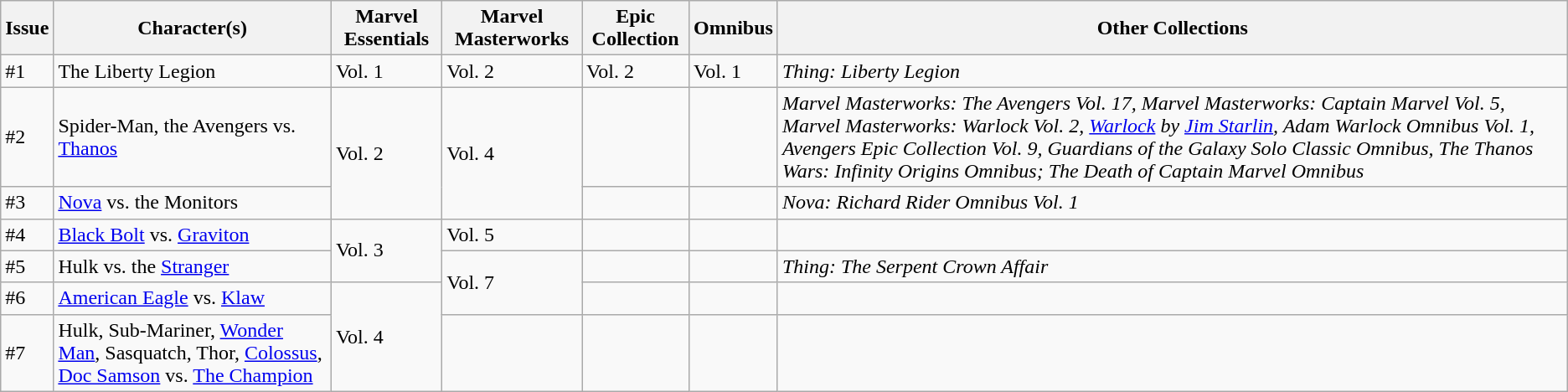<table class="wikitable">
<tr>
<th>Issue</th>
<th>Character(s)</th>
<th>Marvel Essentials</th>
<th>Marvel Masterworks</th>
<th>Epic Collection</th>
<th>Omnibus</th>
<th>Other Collections</th>
</tr>
<tr>
<td>#1</td>
<td>The Liberty Legion</td>
<td>Vol. 1</td>
<td>Vol. 2</td>
<td>Vol. 2</td>
<td>Vol. 1</td>
<td><em>Thing: Liberty Legion</em></td>
</tr>
<tr>
<td>#2</td>
<td>Spider-Man, the Avengers vs. <a href='#'>Thanos</a></td>
<td rowspan="2">Vol. 2</td>
<td rowspan="2">Vol. 4</td>
<td></td>
<td></td>
<td><em>Marvel Masterworks: The Avengers Vol. 17, Marvel Masterworks: Captain Marvel Vol. 5,</em> <em>Marvel Masterworks: Warlock Vol. 2, <a href='#'>Warlock</a> by <a href='#'>Jim Starlin</a>, Adam Warlock Omnibus Vol. 1,</em> <em>Avengers Epic Collection Vol. 9, Guardians of the Galaxy Solo Classic Omnibus, The Thanos Wars: Infinity Origins Omnibus; The Death of Captain Marvel Omnibus</em></td>
</tr>
<tr>
<td>#3</td>
<td><a href='#'>Nova</a> vs. the Monitors</td>
<td></td>
<td></td>
<td><em>Nova: Richard Rider Omnibus Vol. 1</em></td>
</tr>
<tr>
<td>#4</td>
<td><a href='#'>Black Bolt</a> vs. <a href='#'>Graviton</a></td>
<td rowspan="2">Vol. 3</td>
<td>Vol. 5</td>
<td></td>
<td></td>
<td></td>
</tr>
<tr>
<td>#5</td>
<td>Hulk vs. the <a href='#'>Stranger</a></td>
<td rowspan="2">Vol. 7</td>
<td></td>
<td></td>
<td><em>Thing: The Serpent Crown Affair</em></td>
</tr>
<tr>
<td>#6</td>
<td><a href='#'>American Eagle</a> vs. <a href='#'>Klaw</a></td>
<td rowspan="2">Vol. 4</td>
<td></td>
<td></td>
<td></td>
</tr>
<tr>
<td>#7</td>
<td>Hulk, Sub-Mariner, <a href='#'>Wonder Man</a>, Sasquatch, Thor, <a href='#'>Colossus</a>, <a href='#'>Doc Samson</a> vs. <a href='#'>The Champion</a></td>
<td></td>
<td></td>
<td></td>
<td></td>
</tr>
</table>
